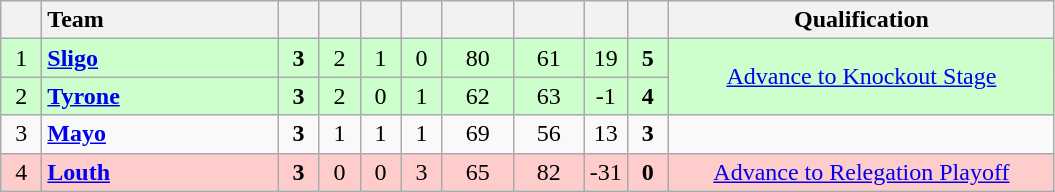<table class="wikitable" style="text-align:center">
<tr>
<th width=20></th>
<th width=150 style="text-align:left;">Team</th>
<th width=20></th>
<th width=20></th>
<th width=20></th>
<th width=20></th>
<th width=40></th>
<th width=40></th>
<th width=20></th>
<th width=20></th>
<th width=250>Qualification</th>
</tr>
<tr style="background:#ccffcc">
<td>1</td>
<td align=left><strong> <a href='#'>Sligo</a></strong></td>
<td><strong>3</strong></td>
<td>2</td>
<td>1</td>
<td>0</td>
<td>80</td>
<td>61</td>
<td>19</td>
<td><strong>5</strong></td>
<td rowspan="2"><a href='#'>Advance to Knockout Stage</a></td>
</tr>
<tr style="background:#ccffcc">
<td>2</td>
<td align=left><strong> <a href='#'>Tyrone</a></strong></td>
<td><strong>3</strong></td>
<td>2</td>
<td>0</td>
<td>1</td>
<td>62</td>
<td>63</td>
<td>-1</td>
<td><strong>4</strong></td>
</tr>
<tr>
<td>3</td>
<td align=left><strong> <a href='#'>Mayo</a> </strong></td>
<td><strong>3</strong></td>
<td>1</td>
<td>1</td>
<td>1</td>
<td>69</td>
<td>56</td>
<td>13</td>
<td><strong>3</strong></td>
<td></td>
</tr>
<tr style="background:#ffcccc">
<td>4</td>
<td align=left><strong> <a href='#'>Louth</a></strong></td>
<td><strong>3</strong></td>
<td>0</td>
<td>0</td>
<td>3</td>
<td>65</td>
<td>82</td>
<td>-31</td>
<td><strong>0</strong></td>
<td><a href='#'>Advance to Relegation Playoff</a></td>
</tr>
</table>
